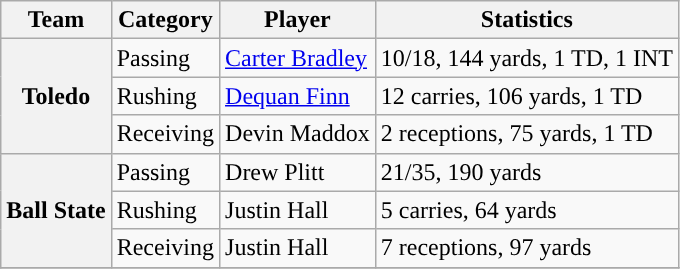<table class="wikitable" style="float: left;">
<tr>
<th>Team</th>
<th>Category</th>
<th>Player</th>
<th>Statistics</th>
</tr>
<tr>
<th rowspan=3>Toledo</th>
<td>Passing</td>
<td><a href='#'>Carter Bradley</a></td>
<td>10/18, 144 yards, 1 TD, 1 INT</td>
</tr>
<tr>
<td>Rushing</td>
<td><a href='#'>Dequan Finn</a></td>
<td>12 carries, 106 yards, 1 TD</td>
</tr>
<tr>
<td>Receiving</td>
<td>Devin Maddox</td>
<td>2 receptions, 75 yards, 1 TD</td>
</tr>
<tr>
<th rowspan=3 style=>Ball State</th>
<td>Passing</td>
<td>Drew Plitt</td>
<td>21/35, 190 yards</td>
</tr>
<tr>
<td>Rushing</td>
<td>Justin Hall</td>
<td>5 carries, 64 yards</td>
</tr>
<tr>
<td>Receiving</td>
<td>Justin Hall</td>
<td>7 receptions, 97 yards</td>
</tr>
<tr>
</tr>
</table>
